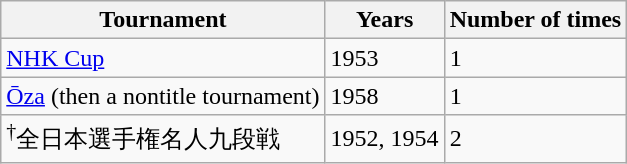<table class="wikitable">
<tr>
<th>Tournament</th>
<th>Years</th>
<th>Number of times</th>
</tr>
<tr>
<td><a href='#'>NHK Cup</a></td>
<td>1953</td>
<td>1</td>
</tr>
<tr>
<td><a href='#'>Ōza</a> (then a nontitle tournament)</td>
<td>1958</td>
<td>1</td>
</tr>
<tr>
<td><sup>†</sup>全日本選手権名人九段戦</td>
<td>1952, 1954</td>
<td>2</td>
</tr>
</table>
